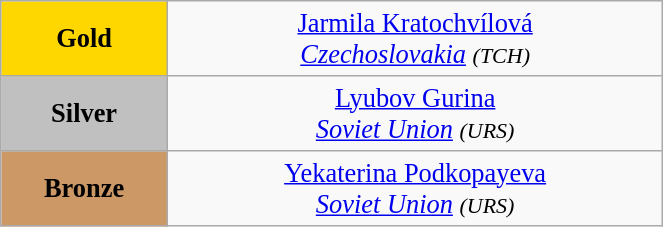<table class="wikitable" style=" text-align:center; font-size:110%;" width="35%">
<tr>
<td bgcolor="gold"><strong>Gold</strong></td>
<td> <a href='#'>Jarmila Kratochvílová</a><br><em><a href='#'>Czechoslovakia</a> <small>(TCH)</small></em></td>
</tr>
<tr>
<td bgcolor="silver"><strong>Silver</strong></td>
<td> <a href='#'>Lyubov Gurina</a><br><em><a href='#'>Soviet Union</a> <small>(URS)</small></em></td>
</tr>
<tr>
<td bgcolor="CC9966"><strong>Bronze</strong></td>
<td> <a href='#'>Yekaterina Podkopayeva</a><br><em><a href='#'>Soviet Union</a> <small>(URS)</small></em></td>
</tr>
</table>
